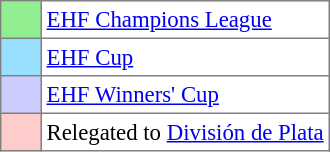<table bgcolor="#f7f8ff" cellpadding="3" cellspacing="0" border="1" style="font-size: 95%; border: gray solid 1px; border-collapse: collapse;text-align:center;">
<tr>
<td style="background: #90EE90;" width="20"></td>
<td bgcolor="#ffffff" align="left"><a href='#'>EHF Champions League</a></td>
</tr>
<tr>
<td style="background: #97DEFF;" width="20"></td>
<td bgcolor="#ffffff" align="left"><a href='#'>EHF Cup</a></td>
</tr>
<tr>
<td style="background: #ccccff;" width="20"></td>
<td bgcolor="#ffffff" align="left"><a href='#'>EHF Winners' Cup</a></td>
</tr>
<tr>
<td style="background: #FFCCCC" width="20"></td>
<td bgcolor="#ffffff" align="left">Relegated to <a href='#'>División de Plata</a></td>
</tr>
</table>
